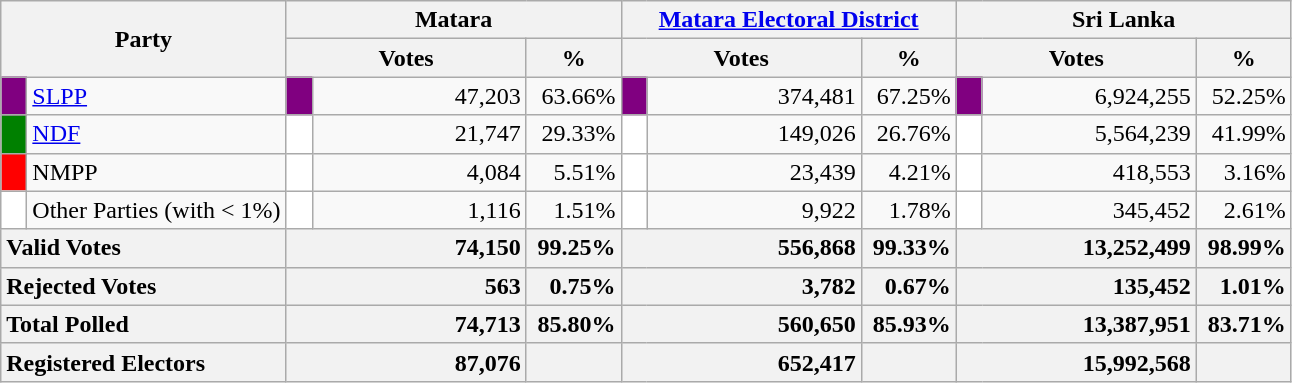<table class="wikitable">
<tr>
<th colspan="2" width="144px"rowspan="2">Party</th>
<th colspan="3" width="216px">Matara</th>
<th colspan="3" width="216px"><a href='#'>Matara Electoral District</a></th>
<th colspan="3" width="216px">Sri Lanka</th>
</tr>
<tr>
<th colspan="2" width="144px">Votes</th>
<th>%</th>
<th colspan="2" width="144px">Votes</th>
<th>%</th>
<th colspan="2" width="144px">Votes</th>
<th>%</th>
</tr>
<tr>
<td style="background-color:purple;" width="10px"></td>
<td style="text-align:left;"><a href='#'>SLPP</a></td>
<td style="background-color:purple;" width="10px"></td>
<td style="text-align:right;">47,203</td>
<td style="text-align:right;">63.66%</td>
<td style="background-color:purple;" width="10px"></td>
<td style="text-align:right;">374,481</td>
<td style="text-align:right;">67.25%</td>
<td style="background-color:purple;" width="10px"></td>
<td style="text-align:right;">6,924,255</td>
<td style="text-align:right;">52.25%</td>
</tr>
<tr>
<td style="background-color:green;" width="10px"></td>
<td style="text-align:left;"><a href='#'>NDF</a></td>
<td style="background-color:white;" width="10px"></td>
<td style="text-align:right;">21,747</td>
<td style="text-align:right;">29.33%</td>
<td style="background-color:white;" width="10px"></td>
<td style="text-align:right;">149,026</td>
<td style="text-align:right;">26.76%</td>
<td style="background-color:white;" width="10px"></td>
<td style="text-align:right;">5,564,239</td>
<td style="text-align:right;">41.99%</td>
</tr>
<tr>
<td style="background-color:red;" width="10px"></td>
<td style="text-align:left;">NMPP</td>
<td style="background-color:white;" width="10px"></td>
<td style="text-align:right;">4,084</td>
<td style="text-align:right;">5.51%</td>
<td style="background-color:white;" width="10px"></td>
<td style="text-align:right;">23,439</td>
<td style="text-align:right;">4.21%</td>
<td style="background-color:white;" width="10px"></td>
<td style="text-align:right;">418,553</td>
<td style="text-align:right;">3.16%</td>
</tr>
<tr>
<td style="background-color:white;" width="10px"></td>
<td style="text-align:left;">Other Parties (with < 1%)</td>
<td style="background-color:white;" width="10px"></td>
<td style="text-align:right;">1,116</td>
<td style="text-align:right;">1.51%</td>
<td style="background-color:white;" width="10px"></td>
<td style="text-align:right;">9,922</td>
<td style="text-align:right;">1.78%</td>
<td style="background-color:white;" width="10px"></td>
<td style="text-align:right;">345,452</td>
<td style="text-align:right;">2.61%</td>
</tr>
<tr>
<th colspan="2" width="144px"style="text-align:left;">Valid Votes</th>
<th style="text-align:right;"colspan="2" width="144px">74,150</th>
<th style="text-align:right;">99.25%</th>
<th style="text-align:right;"colspan="2" width="144px">556,868</th>
<th style="text-align:right;">99.33%</th>
<th style="text-align:right;"colspan="2" width="144px">13,252,499</th>
<th style="text-align:right;">98.99%</th>
</tr>
<tr>
<th colspan="2" width="144px"style="text-align:left;">Rejected Votes</th>
<th style="text-align:right;"colspan="2" width="144px">563</th>
<th style="text-align:right;">0.75%</th>
<th style="text-align:right;"colspan="2" width="144px">3,782</th>
<th style="text-align:right;">0.67%</th>
<th style="text-align:right;"colspan="2" width="144px">135,452</th>
<th style="text-align:right;">1.01%</th>
</tr>
<tr>
<th colspan="2" width="144px"style="text-align:left;">Total Polled</th>
<th style="text-align:right;"colspan="2" width="144px">74,713</th>
<th style="text-align:right;">85.80%</th>
<th style="text-align:right;"colspan="2" width="144px">560,650</th>
<th style="text-align:right;">85.93%</th>
<th style="text-align:right;"colspan="2" width="144px">13,387,951</th>
<th style="text-align:right;">83.71%</th>
</tr>
<tr>
<th colspan="2" width="144px"style="text-align:left;">Registered Electors</th>
<th style="text-align:right;"colspan="2" width="144px">87,076</th>
<th></th>
<th style="text-align:right;"colspan="2" width="144px">652,417</th>
<th></th>
<th style="text-align:right;"colspan="2" width="144px">15,992,568</th>
<th></th>
</tr>
</table>
